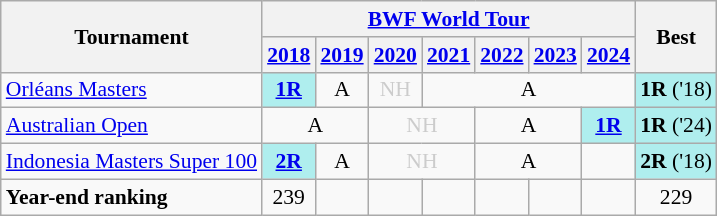<table style='font-size: 90%; text-align:center;' class='wikitable'>
<tr>
<th rowspan="2">Tournament</th>
<th colspan="7"><a href='#'>BWF World Tour</a></th>
<th rowspan="2">Best</th>
</tr>
<tr>
<th><a href='#'>2018</a></th>
<th><a href='#'>2019</a></th>
<th><a href='#'>2020</a></th>
<th><a href='#'>2021</a></th>
<th><a href='#'>2022</a></th>
<th><a href='#'>2023</a></th>
<th><a href='#'>2024</a></th>
</tr>
<tr>
<td align=left><a href='#'>Orléans Masters</a></td>
<td bgcolor=AFEEEE><a href='#'><strong>1R</strong></a></td>
<td>A</td>
<td style=color:#ccc>NH</td>
<td colspan="4">A</td>
<td bgcolor=AFEEEE><strong>1R</strong> ('18)</td>
</tr>
<tr>
<td align=left><a href='#'>Australian Open</a></td>
<td colspan="2">A</td>
<td colspan="2" style=color:#ccc>NH</td>
<td colspan="2">A</td>
<td bgcolor=AFEEEE><strong><a href='#'>1R</a></strong></td>
<td bgcolor=AFEEEE><strong>1R</strong> ('24)</td>
</tr>
<tr>
<td align=left><a href='#'>Indonesia Masters Super 100</a></td>
<td bgcolor=AFEEEE><a href='#'><strong>2R</strong></a></td>
<td>A</td>
<td colspan="2" style=color:#ccc>NH</td>
<td colspan="2">A</td>
<td></td>
<td bgcolor=AFEEEE><strong>2R</strong> ('18)</td>
</tr>
<tr>
<td align=left><strong>Year-end ranking</strong></td>
<td 2018;>239</td>
<td></td>
<td></td>
<td></td>
<td></td>
<td></td>
<td 2024;></td>
<td Best;>229</td>
</tr>
</table>
